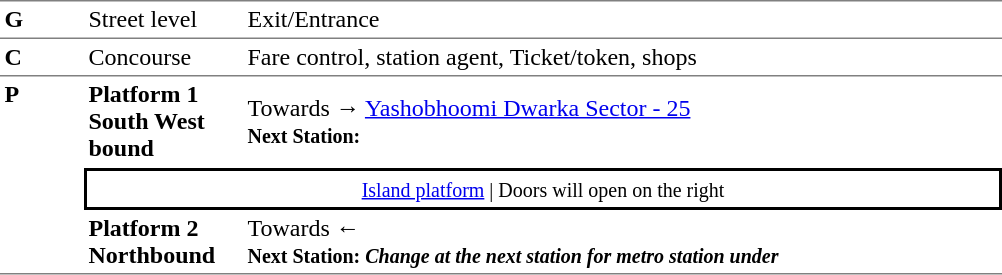<table table border=0 cellspacing=0 cellpadding=3>
<tr>
<td style="border-top:solid 1px grey;border-bottom:solid 1px grey;" width=50 valign=top><strong>G</strong></td>
<td style="border-top:solid 1px grey;border-bottom:solid 1px grey;" width=100 valign=top>Street level</td>
<td style="border-top:solid 1px grey;border-bottom:solid 1px grey;" width=500 valign=top>Exit/Entrance</td>
</tr>
<tr>
<td style="border-bottom:solid 1px grey;"><strong>C</strong></td>
<td style="border-bottom:solid 1px grey;">Concourse</td>
<td style="border-bottom:solid 1px grey;">Fare control, station agent, Ticket/token, shops</td>
</tr>
<tr>
<td style="border-bottom:solid 1px grey;" width=50 rowspan=3 valign=top><strong>P</strong></td>
<td style="border-bottom:solid 1px white;" width=100><span><strong>Platform 1</strong><br><strong>South West bound</strong></span></td>
<td style="border-bottom:solid 1px white;" width=500>Towards → <a href='#'>Yashobhoomi Dwarka Sector - 25</a><br><small><strong>Next Station:</strong> </small></td>
</tr>
<tr>
<td style="border-top:solid 2px black;border-right:solid 2px black;border-left:solid 2px black;border-bottom:solid 2px black;text-align:center;" colspan=2><small><a href='#'>Island platform</a> | Doors will open on the right</small></td>
</tr>
<tr>
<td style="border-bottom:solid 1px grey;" width=100><span><strong>Platform 2</strong><br><strong>Northbound</strong></span></td>
<td style="border-bottom:solid 1px grey;" width="500">Towards ← <br><small><strong>Next Station:</strong> </small> <small><strong><em>Change at the next station for  metro station under<strong> <em></small></td>
</tr>
</table>
